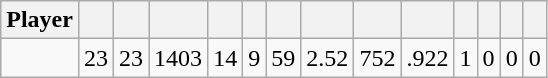<table class="wikitable sortable" style="text-align:center;">
<tr>
<th>Player</th>
<th></th>
<th></th>
<th></th>
<th></th>
<th></th>
<th></th>
<th></th>
<th></th>
<th></th>
<th></th>
<th></th>
<th></th>
<th></th>
</tr>
<tr>
<td></td>
<td>23</td>
<td>23</td>
<td>1403</td>
<td>14</td>
<td>9</td>
<td>59</td>
<td>2.52</td>
<td>752</td>
<td>.922</td>
<td>1</td>
<td>0</td>
<td>0</td>
<td>0</td>
</tr>
</table>
